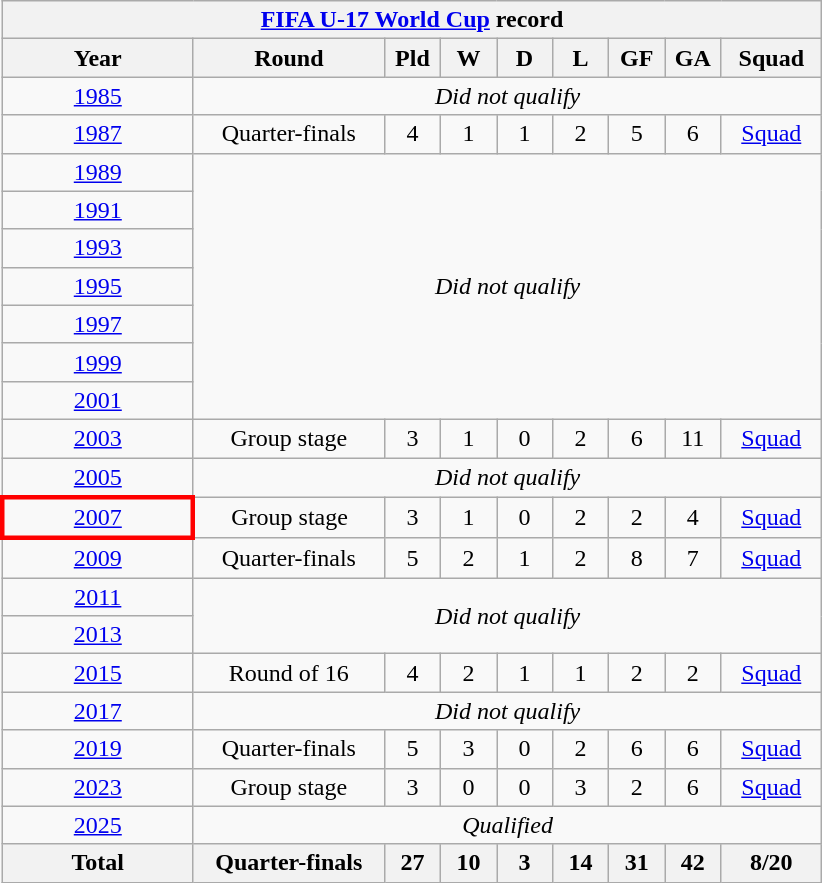<table class="wikitable" style="text-align:center;">
<tr>
<th colspan="9"><a href='#'>FIFA U-17 World Cup</a> record</th>
</tr>
<tr>
<th width="120">Year</th>
<th width="120">Round</th>
<th width="30">Pld</th>
<th width="30">W</th>
<th width="30">D</th>
<th width="30">L</th>
<th width="30">GF</th>
<th width="30">GA</th>
<th width="60">Squad</th>
</tr>
<tr>
<td> <a href='#'>1985</a></td>
<td colspan="8"><em>Did not qualify</em></td>
</tr>
<tr>
<td> <a href='#'>1987</a></td>
<td>Quarter-finals</td>
<td>4</td>
<td>1</td>
<td>1</td>
<td>2</td>
<td>5</td>
<td>6</td>
<td><a href='#'>Squad</a></td>
</tr>
<tr>
<td> <a href='#'>1989</a></td>
<td colspan="8" rowspan="7"><em>Did not qualify</em></td>
</tr>
<tr>
<td> <a href='#'>1991</a></td>
</tr>
<tr>
<td> <a href='#'>1993</a></td>
</tr>
<tr>
<td> <a href='#'>1995</a></td>
</tr>
<tr>
<td> <a href='#'>1997</a></td>
</tr>
<tr>
<td> <a href='#'>1999</a></td>
</tr>
<tr>
<td> <a href='#'>2001</a></td>
</tr>
<tr>
<td> <a href='#'>2003</a></td>
<td>Group stage</td>
<td>3</td>
<td>1</td>
<td>0</td>
<td>2</td>
<td>6</td>
<td>11</td>
<td><a href='#'>Squad</a></td>
</tr>
<tr>
<td> <a href='#'>2005</a></td>
<td colspan="8"><em>Did not qualify</em></td>
</tr>
<tr>
<td style="border: 3px solid red"> <a href='#'>2007</a></td>
<td>Group stage</td>
<td>3</td>
<td>1</td>
<td>0</td>
<td>2</td>
<td>2</td>
<td>4</td>
<td><a href='#'>Squad</a></td>
</tr>
<tr>
<td> <a href='#'>2009</a></td>
<td>Quarter-finals</td>
<td>5</td>
<td>2</td>
<td>1</td>
<td>2</td>
<td>8</td>
<td>7</td>
<td><a href='#'>Squad</a></td>
</tr>
<tr>
<td> <a href='#'>2011</a></td>
<td colspan="8" rowspan="2"><em>Did not qualify</em></td>
</tr>
<tr>
<td> <a href='#'>2013</a></td>
</tr>
<tr>
<td> <a href='#'>2015</a></td>
<td>Round of 16</td>
<td>4</td>
<td>2</td>
<td>1</td>
<td>1</td>
<td>2</td>
<td>2</td>
<td><a href='#'>Squad</a></td>
</tr>
<tr>
<td> <a href='#'>2017</a></td>
<td colspan=8><em>Did not qualify</em></td>
</tr>
<tr>
<td>  <a href='#'>2019</a></td>
<td>Quarter-finals</td>
<td>5</td>
<td>3</td>
<td>0</td>
<td>2</td>
<td>6</td>
<td>6</td>
<td><a href='#'>Squad</a></td>
</tr>
<tr>
<td> <a href='#'>2023</a></td>
<td>Group stage</td>
<td>3</td>
<td>0</td>
<td>0</td>
<td>3</td>
<td>2</td>
<td>6</td>
<td><a href='#'>Squad</a></td>
</tr>
<tr>
<td> <a href='#'>2025</a></td>
<td colspan=8><em>Qualified</em></td>
</tr>
<tr>
<th>Total</th>
<th>Quarter-finals</th>
<th>27</th>
<th>10</th>
<th>3</th>
<th>14</th>
<th>31</th>
<th>42</th>
<th>8/20</th>
</tr>
</table>
